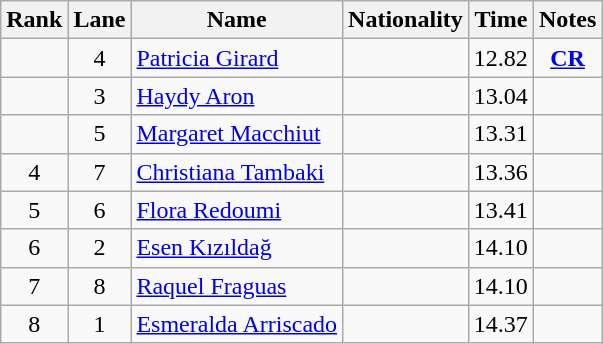<table class="wikitable sortable" style="text-align:center">
<tr>
<th>Rank</th>
<th>Lane</th>
<th>Name</th>
<th>Nationality</th>
<th>Time</th>
<th>Notes</th>
</tr>
<tr>
<td></td>
<td>4</td>
<td align=left><a href='#'>Patricia Girard</a></td>
<td align=left></td>
<td>12.82</td>
<td><strong><a href='#'>CR</a></strong></td>
</tr>
<tr>
<td></td>
<td>3</td>
<td align=left><a href='#'>Haydy Aron</a></td>
<td align=left></td>
<td>13.04</td>
<td></td>
</tr>
<tr>
<td></td>
<td>5</td>
<td align=left><a href='#'>Margaret Macchiut</a></td>
<td align=left></td>
<td>13.31</td>
<td></td>
</tr>
<tr>
<td>4</td>
<td>7</td>
<td align=left><a href='#'>Christiana Tambaki</a></td>
<td align=left></td>
<td>13.36</td>
<td></td>
</tr>
<tr>
<td>5</td>
<td>6</td>
<td align=left><a href='#'>Flora Redoumi</a></td>
<td align=left></td>
<td>13.41</td>
<td></td>
</tr>
<tr>
<td>6</td>
<td>2</td>
<td align=left><a href='#'>Esen Kızıldağ</a></td>
<td align=left></td>
<td>14.10</td>
<td></td>
</tr>
<tr>
<td>7</td>
<td>8</td>
<td align=left><a href='#'>Raquel Fraguas</a></td>
<td align=left></td>
<td>14.10</td>
<td></td>
</tr>
<tr>
<td>8</td>
<td>1</td>
<td align=left><a href='#'>Esmeralda Arriscado</a></td>
<td align=left></td>
<td>14.37</td>
<td></td>
</tr>
</table>
